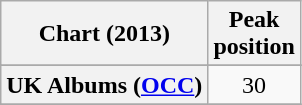<table class="wikitable sortable plainrowheaders" style="text-align:center;">
<tr>
<th scope="col">Chart (2013)</th>
<th scope="col">Peak<br>position</th>
</tr>
<tr>
</tr>
<tr>
</tr>
<tr>
</tr>
<tr>
</tr>
<tr>
</tr>
<tr>
</tr>
<tr>
</tr>
<tr>
</tr>
<tr>
</tr>
<tr>
</tr>
<tr>
<th scope="row">UK Albums (<a href='#'>OCC</a>)</th>
<td style="text-align:center;">30</td>
</tr>
<tr>
</tr>
</table>
